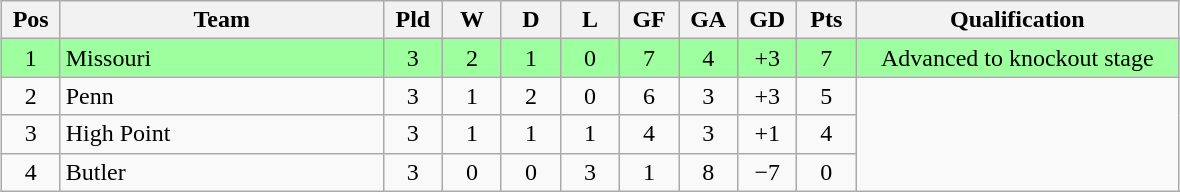<table class="wikitable" style="text-align:center; margin: 1em auto">
<tr>
<th style=width:2em>Pos</th>
<th style=width:13em>Team</th>
<th style=width:2em>Pld</th>
<th style=width:2em>W</th>
<th style=width:2em>D</th>
<th style=width:2em>L</th>
<th style=width:2em>GF</th>
<th style=width:2em>GA</th>
<th style=width:2em>GD</th>
<th style=width:2em>Pts</th>
<th style=width:13em>Qualification</th>
</tr>
<tr bgcolor="#9eff9e">
<td>1</td>
<td style="text-align:left">Missouri</td>
<td>3</td>
<td>2</td>
<td>1</td>
<td>0</td>
<td>7</td>
<td>4</td>
<td>+3</td>
<td>7</td>
<td>Advanced to knockout stage</td>
</tr>
<tr>
<td>2</td>
<td style="text-align:left">Penn</td>
<td>3</td>
<td>1</td>
<td>2</td>
<td>0</td>
<td>6</td>
<td>3</td>
<td>+3</td>
<td>5</td>
<td rowspan="3"></td>
</tr>
<tr>
<td>3</td>
<td style="text-align:left">High Point</td>
<td>3</td>
<td>1</td>
<td>1</td>
<td>1</td>
<td>4</td>
<td>3</td>
<td>+1</td>
<td>4</td>
</tr>
<tr>
<td>4</td>
<td style="text-align:left">Butler</td>
<td>3</td>
<td>0</td>
<td>0</td>
<td>3</td>
<td>1</td>
<td>8</td>
<td>−7</td>
<td>0</td>
</tr>
</table>
